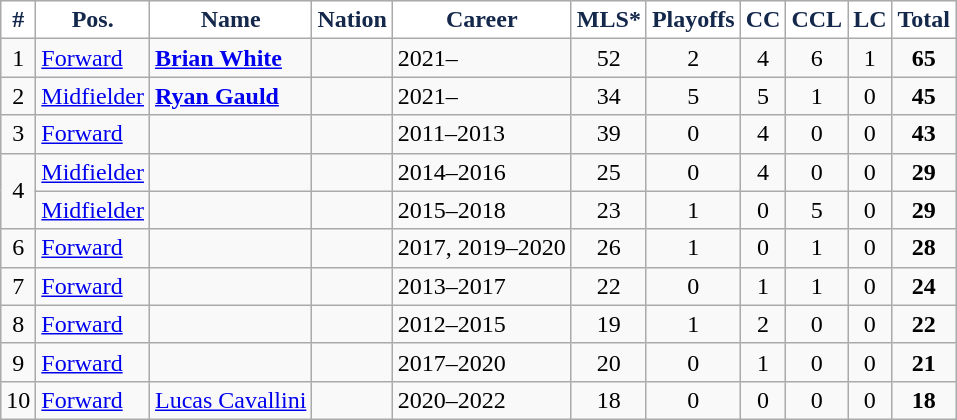<table class="wikitable sortable" style="text-align:center;">
<tr>
<th style="background:#FFF; color:#14284B;" scope="col">#</th>
<th style="background:#FFF; color:#14284B;" scope="col">Pos.</th>
<th style="background:#FFF; color:#14284B;" scope="col">Name</th>
<th style="background:#FFF; color:#14284B;" scope="col">Nation</th>
<th style="background:#FFF; color:#14284B;" scope="col">Career</th>
<th style="background:#FFF; color:#14284B;" scope="col">MLS*</th>
<th style="background:#FFF; color:#14284B;" scope="col">Playoffs</th>
<th style="background:#FFF; color:#14284B;" scope="col">CC</th>
<th style="background:#FFF; color:#14284B;" scope="col">CCL</th>
<th style="background:#FFF; color:#14284B;" scope="col">LC</th>
<th style="background:#FFF; color:#14284B;" scope="col">Total</th>
</tr>
<tr>
<td>1</td>
<td style="text-align:left;"><a href='#'>Forward</a></td>
<td style="text-align:left;"><a href='#'><strong>Brian White</strong></a></td>
<td style="text-align:left;"></td>
<td style="text-align:left;">2021–</td>
<td>52</td>
<td>2</td>
<td>4</td>
<td>6</td>
<td>1</td>
<td><strong>65</strong></td>
</tr>
<tr>
<td>2</td>
<td style="text-align:left;"><a href='#'>Midfielder</a></td>
<td style="text-align:left;"><strong><a href='#'>Ryan Gauld</a></strong></td>
<td style="text-align:left;"></td>
<td style="text-align:left;">2021–</td>
<td>34</td>
<td>5</td>
<td>5</td>
<td>1</td>
<td>0</td>
<td><strong>45</strong></td>
</tr>
<tr>
<td>3</td>
<td style="text-align:left;"><a href='#'>Forward</a></td>
<td style="text-align:left;"></td>
<td style="text-align:left;"></td>
<td style="text-align:left;">2011–2013</td>
<td>39</td>
<td>0</td>
<td>4</td>
<td>0</td>
<td>0</td>
<td><strong>43</strong></td>
</tr>
<tr>
<td rowspan="2">4</td>
<td style="text-align:left;"><a href='#'>Midfielder</a></td>
<td style="text-align:left;"></td>
<td style="text-align:left;"></td>
<td style="text-align:left;">2014–2016</td>
<td>25</td>
<td>0</td>
<td>4</td>
<td>0</td>
<td>0</td>
<td><strong>29</strong></td>
</tr>
<tr>
<td style="text-align:left;"><a href='#'>Midfielder</a></td>
<td style="text-align:left;"></td>
<td style="text-align:left;"></td>
<td style="text-align:left;">2015–2018</td>
<td>23</td>
<td>1</td>
<td>0</td>
<td>5</td>
<td>0</td>
<td><strong>29</strong></td>
</tr>
<tr>
<td>6</td>
<td style="text-align:left;"><a href='#'>Forward</a></td>
<td style="text-align:left;"></td>
<td style="text-align:left;"></td>
<td style="text-align:left;">2017, 2019–2020</td>
<td>26</td>
<td>1</td>
<td>0</td>
<td>1</td>
<td>0</td>
<td><strong>28</strong></td>
</tr>
<tr>
<td>7</td>
<td style="text-align:left;"><a href='#'>Forward</a></td>
<td style="text-align:left;"></td>
<td style="text-align:left;"></td>
<td style="text-align:left;">2013–2017</td>
<td>22</td>
<td>0</td>
<td>1</td>
<td>1</td>
<td>0</td>
<td><strong>24</strong></td>
</tr>
<tr>
<td>8</td>
<td style="text-align:left;"><a href='#'>Forward</a></td>
<td style="text-align:left;"></td>
<td style="text-align:left;"></td>
<td style="text-align:left;">2012–2015</td>
<td>19</td>
<td>1</td>
<td>2</td>
<td>0</td>
<td>0</td>
<td><strong>22</strong></td>
</tr>
<tr>
<td>9</td>
<td style="text-align:left;"><a href='#'>Forward</a></td>
<td style="text-align:left;"></td>
<td style="text-align:left;"></td>
<td style="text-align:left;">2017–2020</td>
<td>20</td>
<td>0</td>
<td>1</td>
<td>0</td>
<td>0</td>
<td><strong>21</strong></td>
</tr>
<tr>
<td>10</td>
<td style="text-align:left;"><a href='#'>Forward</a></td>
<td style="text-align:left;"><a href='#'>Lucas Cavallini</a></td>
<td style="text-align:left;"></td>
<td style="text-align:left;">2020–2022</td>
<td>18</td>
<td>0</td>
<td>0</td>
<td>0</td>
<td>0</td>
<td><strong>18</strong></td>
</tr>
</table>
